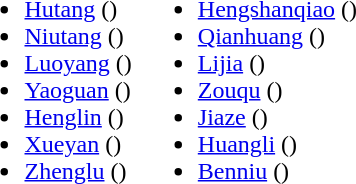<table>
<tr>
<td valign="top"><br><ul><li><a href='#'>Hutang</a> ()</li><li><a href='#'>Niutang</a> ()</li><li><a href='#'>Luoyang</a> ()</li><li><a href='#'>Yaoguan</a> ()</li><li><a href='#'>Henglin</a> ()</li><li><a href='#'>Xueyan</a> ()</li><li><a href='#'>Zhenglu</a> ()</li></ul></td>
<td valign="top"><br><ul><li><a href='#'>Hengshanqiao</a> ()</li><li><a href='#'>Qianhuang</a> ()</li><li><a href='#'>Lijia</a> ()</li><li><a href='#'>Zouqu</a> ()</li><li><a href='#'>Jiaze</a> ()</li><li><a href='#'>Huangli</a> ()</li><li><a href='#'>Benniu</a> ()</li></ul></td>
</tr>
</table>
